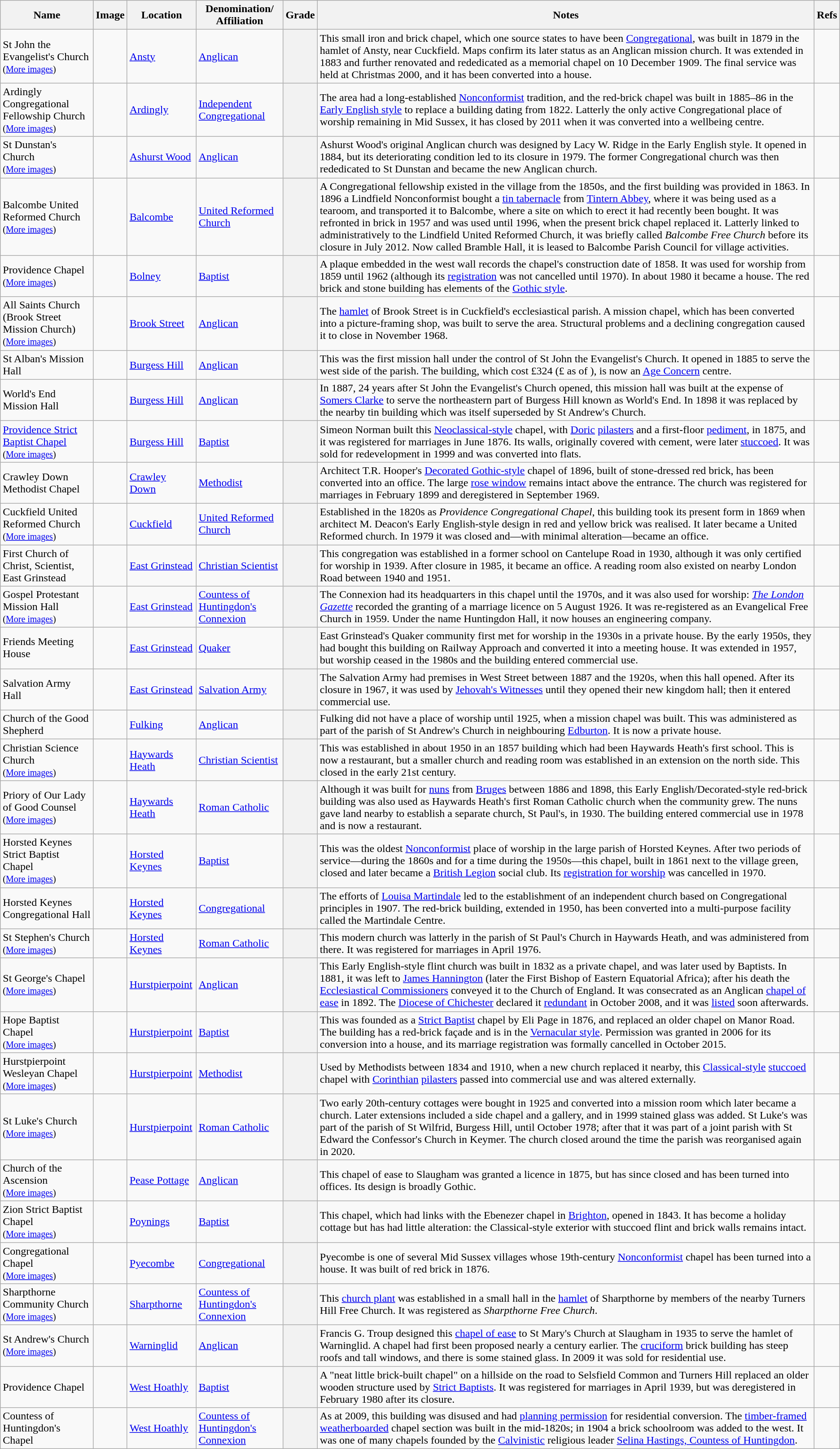<table class="wikitable sortable">
<tr>
<th align="center">Name</th>
<th align="center" class="unsortable">Image</th>
<th align="center">Location</th>
<th align="center">Denomination/<br>Affiliation</th>
<th align="center">Grade</th>
<th align="center" class="unsortable">Notes</th>
<th align="center" class="unsortable">Refs</th>
</tr>
<tr>
<td>St John the Evangelist's Church<br><small>(<a href='#'>More images</a>)</small></td>
<td></td>
<td><a href='#'>Ansty</a><br></td>
<td><a href='#'>Anglican</a></td>
<th align="center"></th>
<td>This small iron and brick chapel, which one source states to have been <a href='#'>Congregational</a>, was built in 1879 in the hamlet of Ansty, near Cuckfield.  Maps confirm its later status as an Anglican mission church.  It was extended in 1883 and further renovated and rededicated as a memorial chapel on 10 December 1909.  The final service was held at Christmas 2000, and it has been converted into a house.</td>
<td><br></td>
</tr>
<tr>
<td>Ardingly Congregational Fellowship Church<br><small>(<a href='#'>More images</a>)</small></td>
<td></td>
<td><a href='#'>Ardingly</a><br></td>
<td><a href='#'>Independent<br>Congregational</a></td>
<th align="center"></th>
<td>The area had a long-established <a href='#'>Nonconformist</a> tradition, and the red-brick chapel was built in 1885–86 in the <a href='#'>Early English style</a> to replace a building dating from 1822.  Latterly the only active Congregational place of worship remaining in Mid Sussex, it has closed by 2011 when it was converted into a wellbeing centre.</td>
<td><br><br></td>
</tr>
<tr>
<td>St Dunstan's Church<br><small>(<a href='#'>More images</a>)</small></td>
<td></td>
<td><a href='#'>Ashurst Wood</a><br></td>
<td><a href='#'>Anglican</a></td>
<th align="center"></th>
<td>Ashurst Wood's original Anglican church was designed by Lacy W. Ridge in the Early English style.  It opened in 1884, but its deteriorating condition led to its closure in 1979.  The former Congregational church was then rededicated to St Dunstan and became the new Anglican church.</td>
<td><br></td>
</tr>
<tr>
<td>Balcombe United Reformed Church<br><small>(<a href='#'>More images</a>)</small></td>
<td></td>
<td><a href='#'>Balcombe</a><br></td>
<td><a href='#'>United Reformed Church</a></td>
<th align="center"></th>
<td>A Congregational fellowship existed in the village from the 1850s, and the first building was provided in 1863.  In 1896 a Lindfield Nonconformist bought a <a href='#'>tin tabernacle</a> from <a href='#'>Tintern Abbey</a>, where it was being used as a tearoom, and transported it to Balcombe, where a site on which to erect it had recently been bought.  It was refronted in brick in 1957 and was used until 1996, when the present brick chapel replaced it.  Latterly linked to administratively to the Lindfield United Reformed Church, it was briefly called <em>Balcombe Free Church</em> before its closure in July 2012. Now called Bramble Hall, it is leased to Balcombe Parish Council for village activities.</td>
<td><br><br></td>
</tr>
<tr>
<td>Providence Chapel<br><small>(<a href='#'>More images</a>)</small></td>
<td></td>
<td><a href='#'>Bolney</a><br></td>
<td><a href='#'>Baptist</a></td>
<th align="center"></th>
<td>A plaque embedded in the west wall records the chapel's construction date of 1858.  It was used for worship from 1859 until 1962 (although its <a href='#'>registration</a> was not cancelled until 1970).  In about 1980 it became a house.  The red brick and stone building has elements of the <a href='#'>Gothic style</a>.</td>
<td><br></td>
</tr>
<tr>
<td>All Saints Church (Brook Street Mission Church)<br><small>(<a href='#'>More images</a>)</small></td>
<td></td>
<td><a href='#'>Brook Street</a><br></td>
<td><a href='#'>Anglican</a></td>
<th align="center"></th>
<td>The <a href='#'>hamlet</a> of Brook Street is in Cuckfield's ecclesiastical parish.  A mission chapel, which has been converted into a picture-framing shop, was built to serve the area.  Structural problems and a declining congregation caused it to close in November 1968.</td>
<td><br></td>
</tr>
<tr>
<td>St Alban's Mission Hall</td>
<td></td>
<td><a href='#'>Burgess Hill</a><br></td>
<td><a href='#'>Anglican</a></td>
<th align="center"></th>
<td>This was the first mission hall under the control of St John the Evangelist's Church.  It opened in 1885 to serve the west side of the parish.  The building, which cost £324 (£ as of ), is now an <a href='#'>Age Concern</a> centre.</td>
<td></td>
</tr>
<tr>
<td>World's End Mission Hall</td>
<td></td>
<td><a href='#'>Burgess Hill</a><br></td>
<td><a href='#'>Anglican</a></td>
<th align="center"></th>
<td>In 1887, 24 years after St John the Evangelist's Church opened, this mission hall was built at the expense of <a href='#'>Somers Clarke</a> to serve the northeastern part of Burgess Hill known as World's End.  In 1898 it was replaced by the nearby tin building which was itself superseded by St Andrew's Church.</td>
<td></td>
</tr>
<tr>
<td><a href='#'>Providence Strict Baptist Chapel</a><br><small>(<a href='#'>More images</a>)</small></td>
<td></td>
<td><a href='#'>Burgess Hill</a><br></td>
<td><a href='#'>Baptist</a></td>
<th></th>
<td>Simeon Norman built this <a href='#'>Neoclassical-style</a> chapel, with <a href='#'>Doric</a> <a href='#'>pilasters</a> and a first-floor <a href='#'>pediment</a>, in 1875, and it was registered for marriages in June 1876.  Its walls, originally covered with cement, were later <a href='#'>stuccoed</a>. It was sold for redevelopment in 1999 and was converted into flats.</td>
<td><br><br><br></td>
</tr>
<tr>
<td>Crawley Down Methodist Chapel</td>
<td></td>
<td><a href='#'>Crawley Down</a><br></td>
<td><a href='#'>Methodist</a></td>
<th align="center"></th>
<td>Architect T.R. Hooper's <a href='#'>Decorated Gothic-style</a> chapel of 1896, built of stone-dressed red brick, has been converted into an office.  The large <a href='#'>rose window</a> remains intact above the entrance.  The church was registered for marriages in February 1899 and deregistered in September 1969.</td>
<td></td>
</tr>
<tr>
<td>Cuckfield United Reformed Church<br><small>(<a href='#'>More images</a>)</small></td>
<td></td>
<td><a href='#'>Cuckfield</a><br></td>
<td><a href='#'>United Reformed Church</a></td>
<th align="center"></th>
<td>Established in the 1820s as <em>Providence Congregational Chapel</em>, this building took its present form in 1869 when architect M. Deacon's Early English-style design in red and yellow brick was realised.  It later became a United Reformed church.  In 1979 it was closed and—with minimal alteration—became an office.</td>
<td><br></td>
</tr>
<tr>
<td>First Church of Christ, Scientist, East Grinstead</td>
<td></td>
<td><a href='#'>East Grinstead</a><br></td>
<td><a href='#'>Christian Scientist</a></td>
<th align="center"></th>
<td>This congregation was established in a former school on Cantelupe Road in 1930, although it was only certified for worship in 1939.  After closure in 1985, it became an office.  A reading room also existed on nearby London Road between 1940 and 1951.</td>
<td><br></td>
</tr>
<tr>
<td>Gospel Protestant Mission Hall<br><small>(<a href='#'>More images</a>)</small></td>
<td></td>
<td><a href='#'>East Grinstead</a><br></td>
<td><a href='#'>Countess of Huntingdon's Connexion</a></td>
<th align="center"></th>
<td>The Connexion had its headquarters in this chapel until the 1970s, and it was also used for worship: <em><a href='#'>The London Gazette</a></em> recorded the granting of a marriage licence on 5 August 1926.  It was re-registered as an Evangelical Free Church in 1959.  Under the name Huntingdon Hall, it now houses an engineering company.</td>
<td><br><br></td>
</tr>
<tr>
<td>Friends Meeting House</td>
<td></td>
<td><a href='#'>East Grinstead</a><br></td>
<td><a href='#'>Quaker</a></td>
<th align="center"></th>
<td>East Grinstead's Quaker community first met for worship in the 1930s in a private house.  By the early 1950s, they had bought this building on Railway Approach and converted it into a meeting house.  It was extended in 1957, but worship ceased in the 1980s and the building entered commercial use.</td>
<td><br><br></td>
</tr>
<tr>
<td>Salvation Army Hall</td>
<td></td>
<td><a href='#'>East Grinstead</a><br></td>
<td><a href='#'>Salvation Army</a></td>
<th align="center"></th>
<td>The Salvation Army had premises in West Street between 1887 and the 1920s, when this hall opened.  After its closure in 1967, it was used by <a href='#'>Jehovah's Witnesses</a> until they opened their new kingdom hall; then it entered commercial use.</td>
<td><br></td>
</tr>
<tr>
<td>Church of the Good Shepherd</td>
<td></td>
<td><a href='#'>Fulking</a><br></td>
<td><a href='#'>Anglican</a></td>
<th align="center"></th>
<td>Fulking did not have a place of worship until 1925, when a mission chapel was built.  This was administered as part of the parish of St Andrew's Church in neighbouring <a href='#'>Edburton</a>.  It is now a private house.</td>
<td></td>
</tr>
<tr>
<td>Christian Science Church<br><small>(<a href='#'>More images</a>)</small></td>
<td></td>
<td><a href='#'>Haywards Heath</a><br></td>
<td><a href='#'>Christian Scientist</a></td>
<th align="center"></th>
<td>This was established in about 1950 in an 1857 building which had been Haywards Heath's first school.  This is now a restaurant, but a smaller church and reading room was established in an extension on the north side.  This closed in the early 21st century.</td>
<td><br></td>
</tr>
<tr>
<td>Priory of Our Lady of Good Counsel<br><small>(<a href='#'>More images</a>)</small></td>
<td></td>
<td><a href='#'>Haywards Heath</a><br></td>
<td><a href='#'>Roman Catholic</a></td>
<th></th>
<td>Although it was built for <a href='#'>nuns</a> from <a href='#'>Bruges</a> between 1886 and 1898, this Early English/Decorated-style red-brick building was also used as Haywards Heath's first Roman Catholic church when the community grew.  The nuns gave land nearby to establish a separate church, St Paul's, in 1930.  The building entered commercial use in 1978 and is now a restaurant.</td>
<td><br></td>
</tr>
<tr>
<td>Horsted Keynes Strict Baptist Chapel<br><small>(<a href='#'>More images</a>)</small></td>
<td></td>
<td><a href='#'>Horsted Keynes</a><br></td>
<td><a href='#'>Baptist</a></td>
<th align="center"></th>
<td>This was the oldest <a href='#'>Nonconformist</a> place of worship in the large parish of Horsted Keynes.  After two periods of service—during the 1860s and for a time during the 1950s—this chapel, built in 1861 next to the village green, closed and later became a <a href='#'>British Legion</a> social club.  Its <a href='#'>registration for worship</a> was cancelled in 1970.</td>
<td><br></td>
</tr>
<tr>
<td>Horsted Keynes Congregational Hall</td>
<td></td>
<td><a href='#'>Horsted Keynes</a><br></td>
<td><a href='#'>Congregational</a></td>
<th align="center"></th>
<td>The efforts of <a href='#'>Louisa Martindale</a> led to the establishment of an independent church based on Congregational principles in 1907.  The red-brick building, extended in 1950, has been converted into a multi-purpose facility called the Martindale Centre.</td>
<td><br></td>
</tr>
<tr>
<td>St Stephen's Church<br><small>(<a href='#'>More images</a>)</small></td>
<td></td>
<td><a href='#'>Horsted Keynes</a><br></td>
<td><a href='#'>Roman Catholic</a></td>
<th align="center"></th>
<td>This modern church was latterly in the parish of St Paul's Church in Haywards Heath, and was administered from there.  It was registered for marriages in April 1976.</td>
<td><br></td>
</tr>
<tr>
<td>St George's Chapel<br><small>(<a href='#'>More images</a>)</small></td>
<td></td>
<td><a href='#'>Hurstpierpoint</a><br></td>
<td><a href='#'>Anglican</a></td>
<th></th>
<td>This Early English-style flint church was built in 1832 as a private chapel, and was later used by Baptists.  In 1881, it was left to <a href='#'>James Hannington</a> (later the First Bishop of Eastern Equatorial Africa); after his death the <a href='#'>Ecclesiastical Commissioners</a> conveyed it to the Church of England.  It was consecrated as an Anglican <a href='#'>chapel of ease</a> in 1892.  The <a href='#'>Diocese of Chichester</a> declared it <a href='#'>redundant</a> in October 2008, and it was <a href='#'>listed</a> soon afterwards.</td>
<td><br></td>
</tr>
<tr>
<td>Hope Baptist Chapel<br><small>(<a href='#'>More images</a>)</small></td>
<td></td>
<td><a href='#'>Hurstpierpoint</a><br></td>
<td><a href='#'>Baptist</a></td>
<th align="center"></th>
<td>This was founded as a <a href='#'>Strict Baptist</a> chapel by Eli Page in 1876, and replaced an older chapel on Manor Road.  The building has a red-brick façade and is in the <a href='#'>Vernacular style</a>.  Permission was granted in 2006 for its conversion into a house, and its marriage registration was formally cancelled in October 2015.</td>
<td><br><br><br></td>
</tr>
<tr>
<td>Hurstpierpoint Wesleyan Chapel<br><small>(<a href='#'>More images</a>)</small></td>
<td></td>
<td><a href='#'>Hurstpierpoint</a><br></td>
<td><a href='#'>Methodist</a></td>
<th align="center"></th>
<td>Used by Methodists between 1834 and 1910, when a new church replaced it nearby, this <a href='#'>Classical-style</a> <a href='#'>stuccoed</a> chapel with <a href='#'>Corinthian</a> <a href='#'>pilasters</a> passed into commercial use and was altered externally.</td>
<td><br></td>
</tr>
<tr>
<td>St Luke's Church<br><small>(<a href='#'>More images</a>)</small></td>
<td></td>
<td><a href='#'>Hurstpierpoint</a><br></td>
<td><a href='#'>Roman Catholic</a></td>
<th align="center"></th>
<td>Two early 20th-century cottages were bought in 1925 and converted into a mission room which later became a church.  Later extensions included a side chapel and a gallery, and in 1999 stained glass was added.  St Luke's was part of the parish of St Wilfrid, Burgess Hill, until October 1978; after that it was part of a joint parish with St Edward the Confessor's Church in Keymer.  The church closed around the time the parish was reorganised again in 2020.</td>
<td><br><br></td>
</tr>
<tr>
<td>Church of the Ascension<br><small>(<a href='#'>More images</a>)</small></td>
<td></td>
<td><a href='#'>Pease Pottage</a><br></td>
<td><a href='#'>Anglican</a></td>
<th align="center"></th>
<td>This chapel of ease to Slaugham was granted a licence in 1875, but has since closed and has been turned into offices.  Its design is broadly Gothic.</td>
<td></td>
</tr>
<tr>
<td>Zion Strict Baptist Chapel<br><small>(<a href='#'>More images</a>)</small></td>
<td></td>
<td><a href='#'>Poynings</a><br></td>
<td><a href='#'>Baptist</a></td>
<th align="center"></th>
<td>This chapel, which had links with the Ebenezer chapel in <a href='#'>Brighton</a>, opened in 1843.  It has become a holiday cottage but has had little alteration: the Classical-style exterior with stuccoed flint and brick walls remains intact.</td>
<td><br></td>
</tr>
<tr>
<td>Congregational Chapel<br><small>(<a href='#'>More images</a>)</small></td>
<td></td>
<td><a href='#'>Pyecombe</a><br></td>
<td><a href='#'>Congregational</a></td>
<th align="center"></th>
<td>Pyecombe is one of several Mid Sussex villages whose 19th-century <a href='#'>Nonconformist</a> chapel has been turned into a house.  It was built of red brick in 1876.</td>
<td></td>
</tr>
<tr>
<td>Sharpthorne Community Church<br><small>(<a href='#'>More images</a>)</small></td>
<td></td>
<td><a href='#'>Sharpthorne</a><br></td>
<td><a href='#'>Countess of Huntingdon's Connexion</a></td>
<th align="center"></th>
<td>This <a href='#'>church plant</a> was established in a small hall in the <a href='#'>hamlet</a> of Sharpthorne by members of the nearby Turners Hill Free Church.  It was registered as <em>Sharpthorne Free Church</em>.</td>
<td><br></td>
</tr>
<tr>
<td>St Andrew's Church<br><small>(<a href='#'>More images</a>)</small></td>
<td></td>
<td><a href='#'>Warninglid</a><br></td>
<td><a href='#'>Anglican</a></td>
<th align="center"></th>
<td>Francis G. Troup designed this <a href='#'>chapel of ease</a> to St Mary's Church at Slaugham in 1935 to serve the hamlet of Warninglid.  A chapel had first been proposed nearly a century earlier.  The <a href='#'>cruciform</a> brick building has steep roofs and tall windows, and there is some stained glass.  In 2009 it was sold for residential use.</td>
<td></td>
</tr>
<tr>
<td>Providence Chapel</td>
<td></td>
<td><a href='#'>West Hoathly</a><br></td>
<td><a href='#'>Baptist</a></td>
<th align="center"></th>
<td>A "neat little brick-built chapel" on a hillside on the road to Selsfield Common and Turners Hill replaced an older wooden structure used by <a href='#'>Strict Baptists</a>.  It was registered for marriages in April 1939, but was deregistered in February 1980 after its closure.</td>
<td><br></td>
</tr>
<tr>
<td>Countess of Huntingdon's Chapel</td>
<td></td>
<td><a href='#'>West Hoathly</a><br></td>
<td><a href='#'>Countess of Huntingdon's Connexion</a></td>
<th align="center"></th>
<td>As at 2009, this building was disused and had <a href='#'>planning permission</a> for residential conversion.  The <a href='#'>timber-framed</a> <a href='#'>weatherboarded</a> chapel section was built in the mid-1820s; in 1904 a brick schoolroom was added to the west.  It was one of many chapels founded by the <a href='#'>Calvinistic</a> religious leader <a href='#'>Selina Hastings, Countess of Huntingdon</a>.</td>
<td><br></td>
</tr>
</table>
